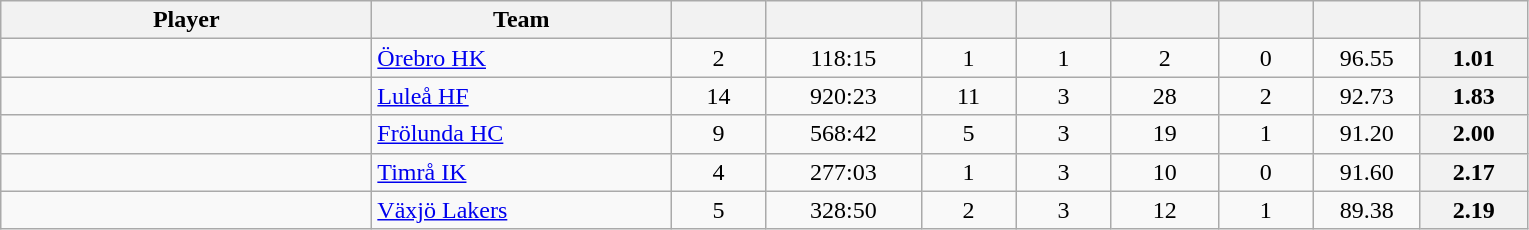<table class="wikitable sortable" style="text-align: center">
<tr>
<th style="width: 15em;">Player</th>
<th style="width: 12em;">Team</th>
<th style="width: 3.5em;"></th>
<th style="width: 6em;"></th>
<th style="width: 3.5em;"></th>
<th style="width: 3.5em;"></th>
<th style="width: 4em;"></th>
<th style="width: 3.5em;"></th>
<th style="width: 4em;"></th>
<th style="width: 4em;"></th>
</tr>
<tr>
<td style="text-align:left;"> </td>
<td style="text-align:left;"><a href='#'>Örebro HK</a></td>
<td>2</td>
<td>118:15</td>
<td>1</td>
<td>1</td>
<td>2</td>
<td>0</td>
<td>96.55</td>
<th>1.01</th>
</tr>
<tr>
<td style="text-align:left;"> </td>
<td style="text-align:left;"><a href='#'>Luleå HF</a></td>
<td>14</td>
<td>920:23</td>
<td>11</td>
<td>3</td>
<td>28</td>
<td>2</td>
<td>92.73</td>
<th>1.83</th>
</tr>
<tr>
<td style="text-align:left;"> </td>
<td style="text-align:left;"><a href='#'>Frölunda HC</a></td>
<td>9</td>
<td>568:42</td>
<td>5</td>
<td>3</td>
<td>19</td>
<td>1</td>
<td>91.20</td>
<th>2.00</th>
</tr>
<tr>
<td style="text-align:left;"> </td>
<td style="text-align:left;"><a href='#'>Timrå IK</a></td>
<td>4</td>
<td>277:03</td>
<td>1</td>
<td>3</td>
<td>10</td>
<td>0</td>
<td>91.60</td>
<th>2.17</th>
</tr>
<tr>
<td style="text-align:left;"> </td>
<td style="text-align:left;"><a href='#'>Växjö Lakers</a></td>
<td>5</td>
<td>328:50</td>
<td>2</td>
<td>3</td>
<td>12</td>
<td>1</td>
<td>89.38</td>
<th>2.19</th>
</tr>
</table>
